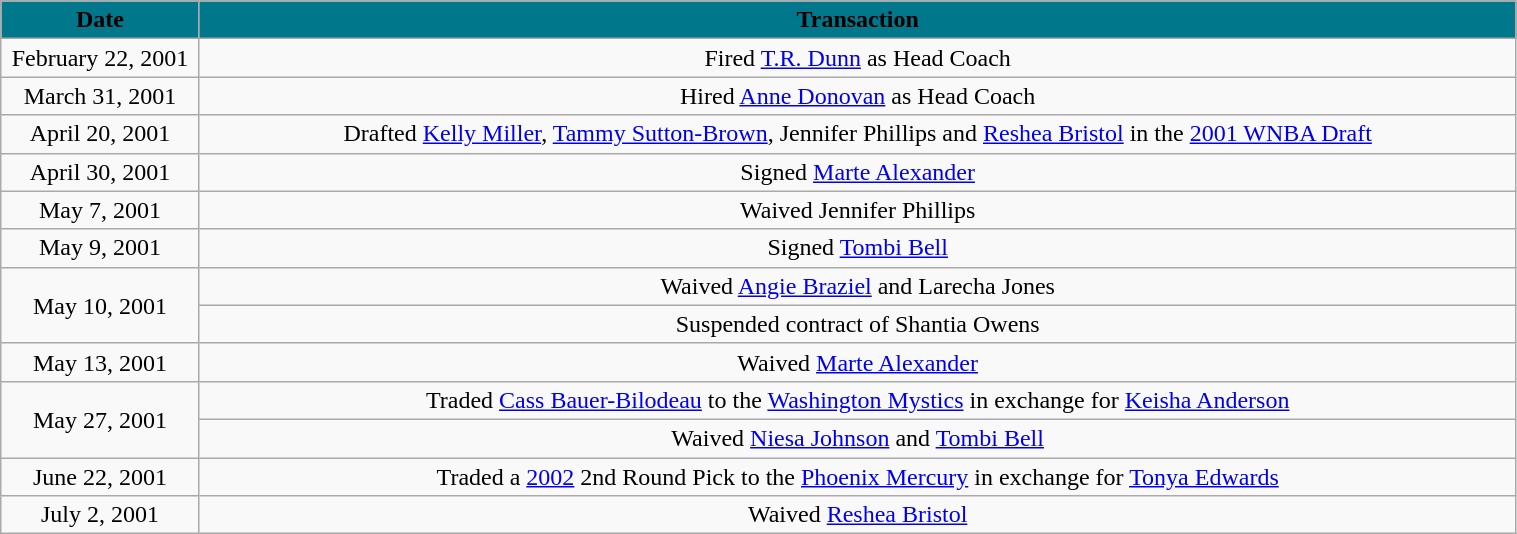<table class="wikitable" style="width:80%; text-align: center;">
<tr>
<th style="background: #00778B" width=125"><span>Date</span></th>
<th style="background: #00778B" colspan="2"><span>Transaction</span></th>
</tr>
<tr>
<td>February 22, 2001</td>
<td>Fired <a href='#'>T.R. Dunn</a> as Head Coach</td>
</tr>
<tr>
<td>March 31, 2001</td>
<td>Hired <a href='#'>Anne Donovan</a> as Head Coach</td>
</tr>
<tr>
<td>April 20, 2001</td>
<td>Drafted <a href='#'>Kelly Miller</a>, <a href='#'>Tammy Sutton-Brown</a>, Jennifer Phillips and <a href='#'>Reshea Bristol</a> in the <a href='#'>2001 WNBA Draft</a></td>
</tr>
<tr>
<td>April 30, 2001</td>
<td>Signed <a href='#'>Marte Alexander</a></td>
</tr>
<tr>
<td>May 7, 2001</td>
<td>Waived Jennifer Phillips</td>
</tr>
<tr>
<td>May 9, 2001</td>
<td>Signed <a href='#'>Tombi Bell</a></td>
</tr>
<tr>
<td rowspan="2">May 10, 2001</td>
<td>Waived <a href='#'>Angie Braziel</a> and Larecha Jones</td>
</tr>
<tr>
<td>Suspended contract of Shantia Owens</td>
</tr>
<tr>
<td>May 13, 2001</td>
<td>Waived <a href='#'>Marte Alexander</a></td>
</tr>
<tr>
<td rowspan="2">May 27, 2001</td>
<td>Traded <a href='#'>Cass Bauer-Bilodeau</a> to the <a href='#'>Washington Mystics</a> in exchange for <a href='#'>Keisha Anderson</a></td>
</tr>
<tr>
<td>Waived <a href='#'>Niesa Johnson</a> and <a href='#'>Tombi Bell</a></td>
</tr>
<tr>
<td>June 22, 2001</td>
<td>Traded a <a href='#'>2002</a> 2nd Round Pick to the <a href='#'>Phoenix Mercury</a> in exchange for <a href='#'>Tonya Edwards</a></td>
</tr>
<tr>
<td>July 2, 2001</td>
<td>Waived <a href='#'>Reshea Bristol</a></td>
</tr>
</table>
